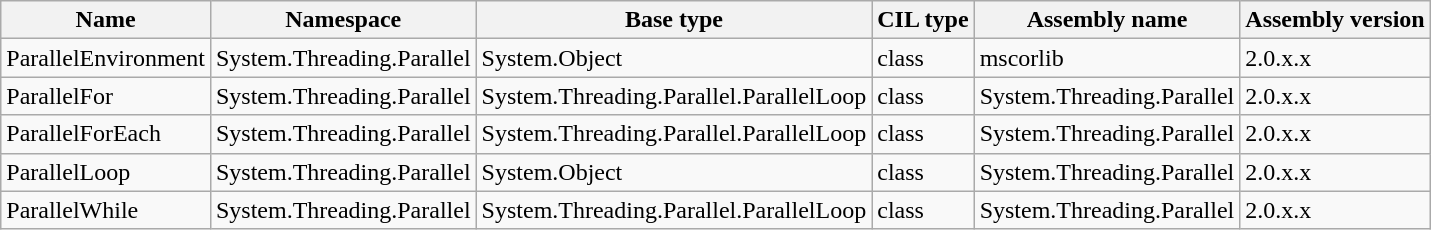<table class="sortable wikitable">
<tr>
<th>Name</th>
<th>Namespace</th>
<th>Base type</th>
<th>CIL type</th>
<th>Assembly name</th>
<th>Assembly version</th>
</tr>
<tr>
<td>ParallelEnvironment</td>
<td>System.Threading.Parallel</td>
<td>System.Object</td>
<td>class</td>
<td>mscorlib</td>
<td>2.0.x.x</td>
</tr>
<tr>
<td>ParallelFor</td>
<td>System.Threading.Parallel</td>
<td>System.Threading.Parallel.ParallelLoop<int32></td>
<td>class</td>
<td>System.Threading.Parallel</td>
<td>2.0.x.x</td>
</tr>
<tr>
<td>ParallelForEach<T></td>
<td>System.Threading.Parallel</td>
<td>System.Threading.Parallel.ParallelLoop<T></td>
<td>class</td>
<td>System.Threading.Parallel</td>
<td>2.0.x.x</td>
</tr>
<tr>
<td>ParallelLoop<T></td>
<td>System.Threading.Parallel</td>
<td>System.Object</td>
<td>class</td>
<td>System.Threading.Parallel</td>
<td>2.0.x.x</td>
</tr>
<tr>
<td>ParallelWhile<T></td>
<td>System.Threading.Parallel</td>
<td>System.Threading.Parallel.ParallelLoop<T></td>
<td>class</td>
<td>System.Threading.Parallel</td>
<td>2.0.x.x</td>
</tr>
</table>
